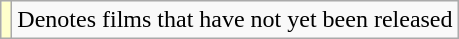<table class="wikitable">
<tr>
<td style="background:#FFFFCC;"></td>
<td>Denotes films that have not yet been released</td>
</tr>
</table>
